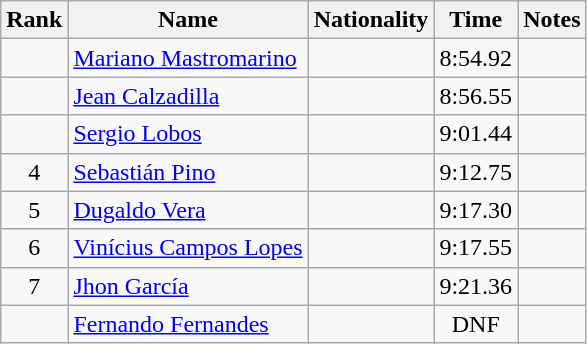<table class="wikitable sortable" style="text-align:center">
<tr>
<th>Rank</th>
<th>Name</th>
<th>Nationality</th>
<th>Time</th>
<th>Notes</th>
</tr>
<tr>
<td align=center></td>
<td align=left><a href='#'>Mariano Mastromarino</a></td>
<td align=left></td>
<td>8:54.92</td>
<td></td>
</tr>
<tr>
<td align=center></td>
<td align=left><a href='#'>Jean Calzadilla</a></td>
<td align=left></td>
<td>8:56.55</td>
<td></td>
</tr>
<tr>
<td align=center></td>
<td align=left><a href='#'>Sergio Lobos</a></td>
<td align=left></td>
<td>9:01.44</td>
<td></td>
</tr>
<tr>
<td align=center>4</td>
<td align=left><a href='#'>Sebastián Pino</a></td>
<td align=left></td>
<td>9:12.75</td>
<td></td>
</tr>
<tr>
<td align=center>5</td>
<td align=left><a href='#'>Dugaldo Vera</a></td>
<td align=left></td>
<td>9:17.30</td>
<td></td>
</tr>
<tr>
<td align=center>6</td>
<td align=left><a href='#'>Vinícius Campos Lopes</a></td>
<td align=left></td>
<td>9:17.55</td>
<td></td>
</tr>
<tr>
<td align=center>7</td>
<td align=left><a href='#'>Jhon García</a></td>
<td align=left></td>
<td>9:21.36</td>
<td></td>
</tr>
<tr>
<td align=center></td>
<td align=left><a href='#'>Fernando Fernandes</a></td>
<td align=left></td>
<td>DNF</td>
<td></td>
</tr>
</table>
